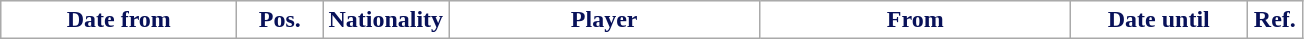<table class="wikitable" style="text-align:center">
<tr>
<th style="background:#FFFFFF; color:#081159; width:150px;">Date from</th>
<th style="background:#FFFFFF; color:#081159; width:50px;">Pos.</th>
<th style="background:#FFFFFF; color:#081159; width:50px;">Nationality</th>
<th style="background:#FFFFFF; color:#081159; width:200px;">Player</th>
<th style="background:#FFFFFF; color:#081159; width:200px;">From</th>
<th style="background:#FFFFFF; color:#081159; width:110px;">Date until</th>
<th style="background:#FFFFFF; color:#081159; width:30px;">Ref.</th>
</tr>
</table>
